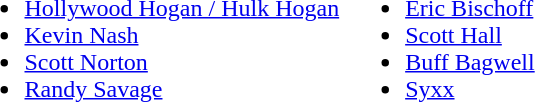<table border="0">
<tr>
<td valign="top"><br><ul><li><a href='#'>Hollywood Hogan / Hulk Hogan</a></li><li><a href='#'>Kevin Nash</a></li><li><a href='#'>Scott Norton</a></li><li><a href='#'>Randy Savage</a></li></ul></td>
<td valign="top"><br><ul><li><a href='#'>Eric Bischoff</a></li><li><a href='#'>Scott Hall</a></li><li><a href='#'>Buff Bagwell</a></li><li><a href='#'>Syxx</a></li></ul></td>
</tr>
</table>
